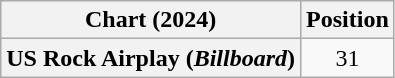<table class="wikitable plainrowheaders" style="text-align: center">
<tr>
<th scope="col">Chart (2024)</th>
<th scope="col">Position</th>
</tr>
<tr>
<th scope="row">US Rock Airplay (<em>Billboard</em>)</th>
<td>31</td>
</tr>
</table>
